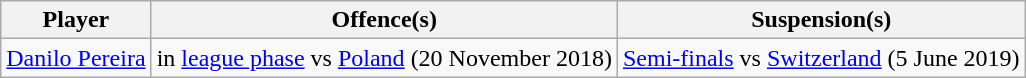<table class="wikitable sortable plainrowheaders">
<tr>
<th>Player</th>
<th>Offence(s)</th>
<th>Suspension(s)</th>
</tr>
<tr>
<td> <a href='#'>Danilo Pereira</a></td>
<td> in <a href='#'>league phase</a> vs <a href='#'>Poland</a> (20 November 2018)</td>
<td><a href='#'>Semi-finals</a> vs <a href='#'>Switzerland</a> (5 June 2019)</td>
</tr>
</table>
